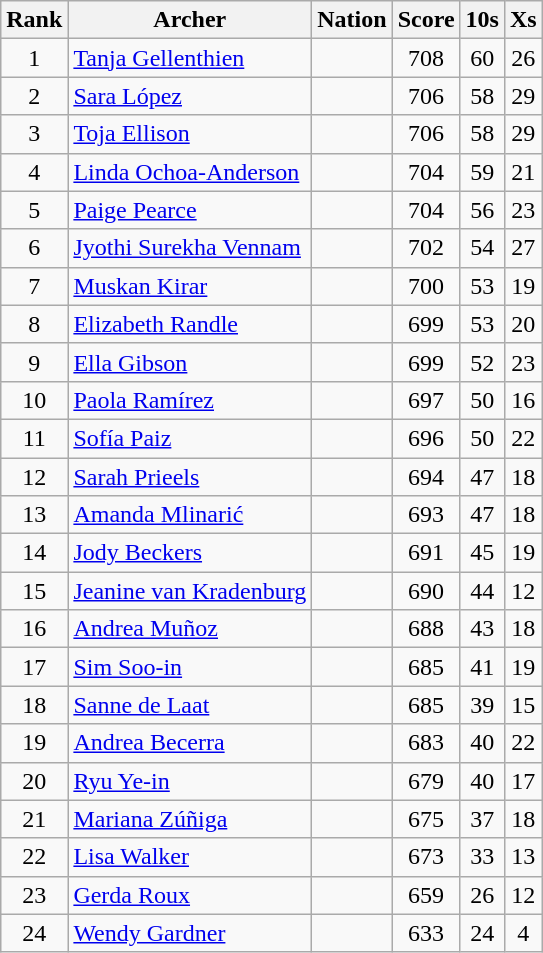<table class="wikitable sortable" style="text-align:center">
<tr>
<th>Rank</th>
<th>Archer</th>
<th>Nation</th>
<th>Score</th>
<th>10s</th>
<th>Xs</th>
</tr>
<tr>
<td>1</td>
<td align=left><a href='#'>Tanja Gellenthien</a></td>
<td align=left></td>
<td>708</td>
<td>60</td>
<td>26</td>
</tr>
<tr>
<td>2</td>
<td align=left><a href='#'>Sara López</a></td>
<td align=left></td>
<td>706</td>
<td>58</td>
<td>29</td>
</tr>
<tr>
<td>3</td>
<td align=left><a href='#'>Toja Ellison</a></td>
<td align=left></td>
<td>706</td>
<td>58</td>
<td>29</td>
</tr>
<tr>
<td>4</td>
<td align=left><a href='#'>Linda Ochoa-Anderson</a></td>
<td align=left></td>
<td>704</td>
<td>59</td>
<td>21</td>
</tr>
<tr>
<td>5</td>
<td align=left><a href='#'>Paige Pearce</a></td>
<td align=left></td>
<td>704</td>
<td>56</td>
<td>23</td>
</tr>
<tr>
<td>6</td>
<td align=left><a href='#'>Jyothi Surekha Vennam</a></td>
<td align=left></td>
<td>702</td>
<td>54</td>
<td>27</td>
</tr>
<tr>
<td>7</td>
<td align=left><a href='#'>Muskan Kirar</a></td>
<td align=left></td>
<td>700</td>
<td>53</td>
<td>19</td>
</tr>
<tr>
<td>8</td>
<td align=left><a href='#'>Elizabeth Randle</a></td>
<td align=left></td>
<td>699</td>
<td>53</td>
<td>20</td>
</tr>
<tr>
<td>9</td>
<td align=left><a href='#'>Ella Gibson</a></td>
<td align=left></td>
<td>699</td>
<td>52</td>
<td>23</td>
</tr>
<tr>
<td>10</td>
<td align=left><a href='#'>Paola Ramírez</a></td>
<td align=left></td>
<td>697</td>
<td>50</td>
<td>16</td>
</tr>
<tr>
<td>11</td>
<td align=left><a href='#'>Sofía Paiz</a></td>
<td align=left></td>
<td>696</td>
<td>50</td>
<td>22</td>
</tr>
<tr>
<td>12</td>
<td align=left><a href='#'>Sarah Prieels</a></td>
<td align=left></td>
<td>694</td>
<td>47</td>
<td>18</td>
</tr>
<tr>
<td>13</td>
<td align=left><a href='#'>Amanda Mlinarić</a></td>
<td align=left></td>
<td>693</td>
<td>47</td>
<td>18</td>
</tr>
<tr>
<td>14</td>
<td align=left><a href='#'>Jody Beckers</a></td>
<td align=left></td>
<td>691</td>
<td>45</td>
<td>19</td>
</tr>
<tr>
<td>15</td>
<td align=left><a href='#'>Jeanine van Kradenburg</a></td>
<td align=left></td>
<td>690</td>
<td>44</td>
<td>12</td>
</tr>
<tr>
<td>16</td>
<td align=left><a href='#'>Andrea Muñoz</a></td>
<td align=left></td>
<td>688</td>
<td>43</td>
<td>18</td>
</tr>
<tr>
<td>17</td>
<td align=left><a href='#'>Sim Soo-in</a></td>
<td align=left></td>
<td>685</td>
<td>41</td>
<td>19</td>
</tr>
<tr>
<td>18</td>
<td align=left><a href='#'>Sanne de Laat</a></td>
<td align=left></td>
<td>685</td>
<td>39</td>
<td>15</td>
</tr>
<tr>
<td>19</td>
<td align=left><a href='#'>Andrea Becerra</a></td>
<td align=left></td>
<td>683</td>
<td>40</td>
<td>22</td>
</tr>
<tr>
<td>20</td>
<td align=left><a href='#'>Ryu Ye-in</a></td>
<td align=left></td>
<td>679</td>
<td>40</td>
<td>17</td>
</tr>
<tr>
<td>21</td>
<td align=left><a href='#'>Mariana Zúñiga</a></td>
<td align=left></td>
<td>675</td>
<td>37</td>
<td>18</td>
</tr>
<tr>
<td>22</td>
<td align=left><a href='#'>Lisa Walker</a></td>
<td align=left></td>
<td>673</td>
<td>33</td>
<td>13</td>
</tr>
<tr>
<td>23</td>
<td align=left><a href='#'>Gerda Roux</a></td>
<td align=left></td>
<td>659</td>
<td>26</td>
<td>12</td>
</tr>
<tr>
<td>24</td>
<td align=left><a href='#'>Wendy Gardner</a></td>
<td align=left></td>
<td>633</td>
<td>24</td>
<td>4</td>
</tr>
</table>
